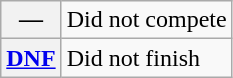<table class="wikitable">
<tr>
<th scope="row">—</th>
<td>Did not compete</td>
</tr>
<tr>
<th scope="row"><a href='#'>DNF</a></th>
<td>Did not finish</td>
</tr>
</table>
